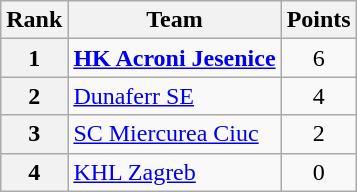<table class="wikitable" style="text-align: center;">
<tr>
<th>Rank</th>
<th>Team</th>
<th>Points</th>
</tr>
<tr>
<th>1</th>
<td style="text-align: left;"> <strong><a href='#'>HK Acroni Jesenice</a></strong></td>
<td>6</td>
</tr>
<tr>
<th>2</th>
<td style="text-align: left;"> <a href='#'>Dunaferr SE</a></td>
<td>4</td>
</tr>
<tr>
<th>3</th>
<td style="text-align: left;"> <a href='#'>SC Miercurea Ciuc</a></td>
<td>2</td>
</tr>
<tr>
<th>4</th>
<td style="text-align: left;"> <a href='#'>KHL Zagreb</a></td>
<td>0</td>
</tr>
</table>
